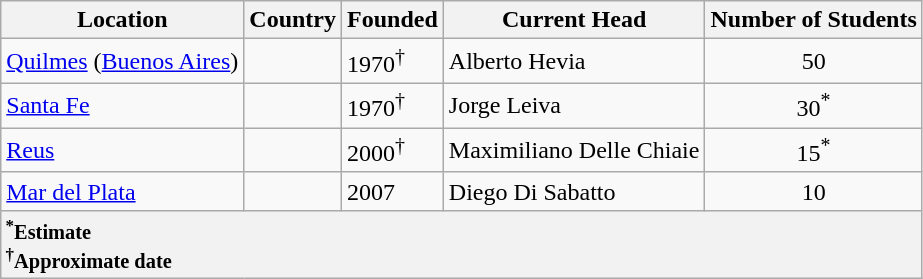<table class="wikitable">
<tr>
<th>Location</th>
<th>Country</th>
<th>Founded</th>
<th>Current Head</th>
<th>Number of Students</th>
</tr>
<tr>
<td><a href='#'>Quilmes</a> (<a href='#'>Buenos Aires</a>)</td>
<td align="center"></td>
<td>1970<sup>†</sup></td>
<td>Alberto Hevia</td>
<td align="center">50</td>
</tr>
<tr>
<td><a href='#'>Santa Fe</a></td>
<td align="center"></td>
<td>1970<sup>†</sup></td>
<td>Jorge Leiva</td>
<td align="center">30<sup>*</sup></td>
</tr>
<tr>
<td><a href='#'>Reus</a></td>
<td align="center"></td>
<td>2000<sup>†</sup></td>
<td>Maximiliano Delle Chiaie</td>
<td align="center">15<sup>*</sup></td>
</tr>
<tr>
<td><a href='#'>Mar del Plata</a></td>
<td align="center"></td>
<td>2007</td>
<td>Diego Di Sabatto</td>
<td align="center">10</td>
</tr>
<tr>
<th colspan="5" style="text-align:left;font-size:85%;"><sup>*</sup>Estimate<br><sup>†</sup>Approximate date</th>
</tr>
</table>
